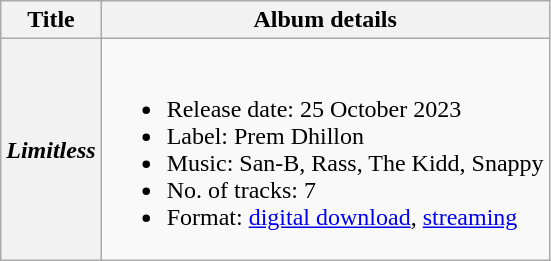<table class="wikitable plainrowheaders">
<tr>
<th scope="col">Title</th>
<th scope="col">Album details</th>
</tr>
<tr>
<th scope="row"><em>Limitless</em></th>
<td><br><ul><li>Release date: 25 October 2023</li><li>Label: Prem Dhillon</li><li>Music: San-B, Rass, The Kidd, Snappy</li><li>No. of tracks: 7</li><li>Format: <a href='#'>digital download</a>, <a href='#'>streaming</a></li></ul></td>
</tr>
</table>
